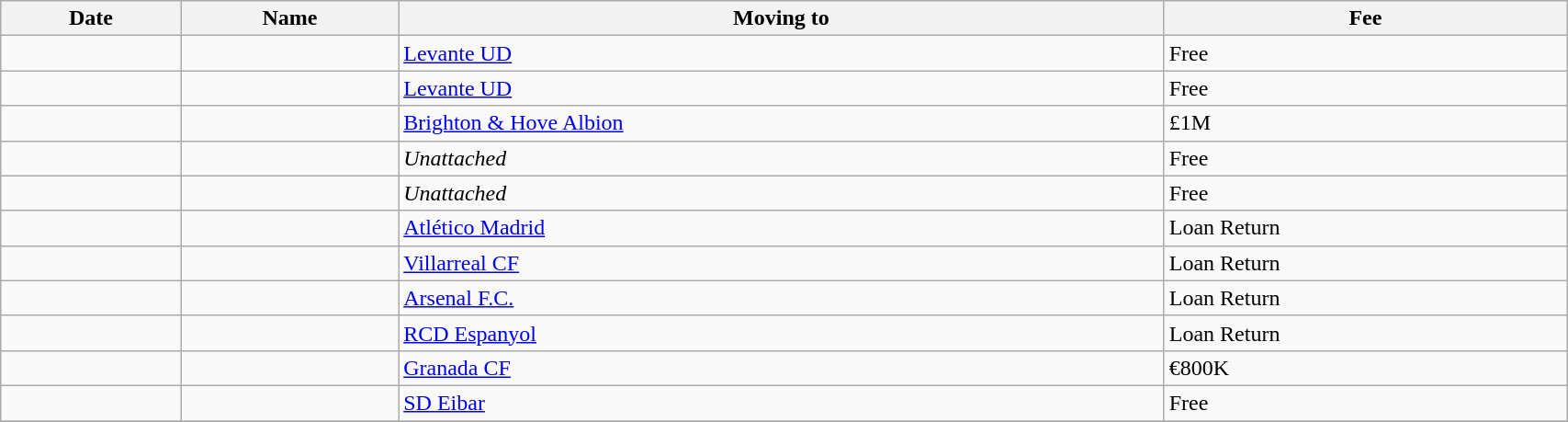<table class="wikitable sortable" width=90%>
<tr>
<th>Date</th>
<th>Name</th>
<th>Moving to</th>
<th>Fee</th>
</tr>
<tr>
<td></td>
<td> </td>
<td> <a href='#'>Levante UD</a></td>
<td>Free</td>
</tr>
<tr>
<td></td>
<td> </td>
<td> <a href='#'>Levante UD</a></td>
<td>Free</td>
</tr>
<tr>
<td></td>
<td> </td>
<td> <a href='#'>Brighton & Hove Albion</a></td>
<td>£1M</td>
</tr>
<tr>
<td></td>
<td> </td>
<td> <em>Unattached</em></td>
<td>Free</td>
</tr>
<tr>
<td></td>
<td> </td>
<td> <em>Unattached</em></td>
<td>Free</td>
</tr>
<tr>
<td></td>
<td> </td>
<td> <a href='#'>Atlético Madrid</a></td>
<td>Loan Return</td>
</tr>
<tr>
<td></td>
<td> </td>
<td> <a href='#'>Villarreal CF</a></td>
<td>Loan Return</td>
</tr>
<tr>
<td></td>
<td> </td>
<td> <a href='#'>Arsenal F.C.</a></td>
<td>Loan Return</td>
</tr>
<tr>
<td></td>
<td> </td>
<td> <a href='#'>RCD Espanyol</a></td>
<td>Loan Return</td>
</tr>
<tr>
<td></td>
<td> </td>
<td> <a href='#'>Granada CF</a></td>
<td>€800K</td>
</tr>
<tr>
<td></td>
<td> </td>
<td> <a href='#'>SD Eibar</a></td>
<td>Free</td>
</tr>
<tr>
</tr>
</table>
